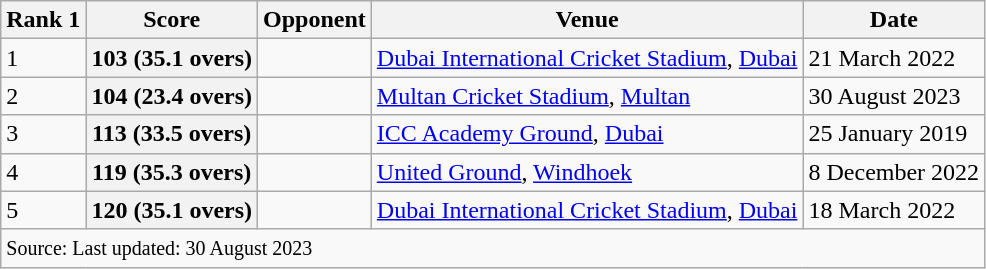<table class="wikitable">
<tr>
<th>Rank 1</th>
<th>Score</th>
<th>Opponent</th>
<th>Venue</th>
<th>Date</th>
</tr>
<tr>
<td>1</td>
<th>103 (35.1 overs)</th>
<td></td>
<td><a href='#'>Dubai International Cricket Stadium</a>, <a href='#'>Dubai</a></td>
<td>21 March 2022</td>
</tr>
<tr>
<td>2</td>
<th>104 (23.4 overs)</th>
<td></td>
<td><a href='#'>Multan Cricket Stadium</a>, <a href='#'>Multan</a></td>
<td>30 August 2023</td>
</tr>
<tr>
<td>3</td>
<th>113 (33.5 overs)</th>
<td></td>
<td><a href='#'>ICC Academy Ground</a>, <a href='#'>Dubai</a></td>
<td>25 January 2019</td>
</tr>
<tr>
<td>4</td>
<th>119 (35.3 overs)</th>
<td></td>
<td><a href='#'>United Ground</a>, <a href='#'>Windhoek</a></td>
<td>8 December 2022</td>
</tr>
<tr>
<td>5</td>
<th>120 (35.1 overs)</th>
<td></td>
<td><a href='#'>Dubai International Cricket Stadium</a>, <a href='#'>Dubai</a></td>
<td>18 March 2022</td>
</tr>
<tr>
<td colspan="5" style="text-align:left;"><small>Source:  Last updated: 30 August 2023</small></td>
</tr>
</table>
